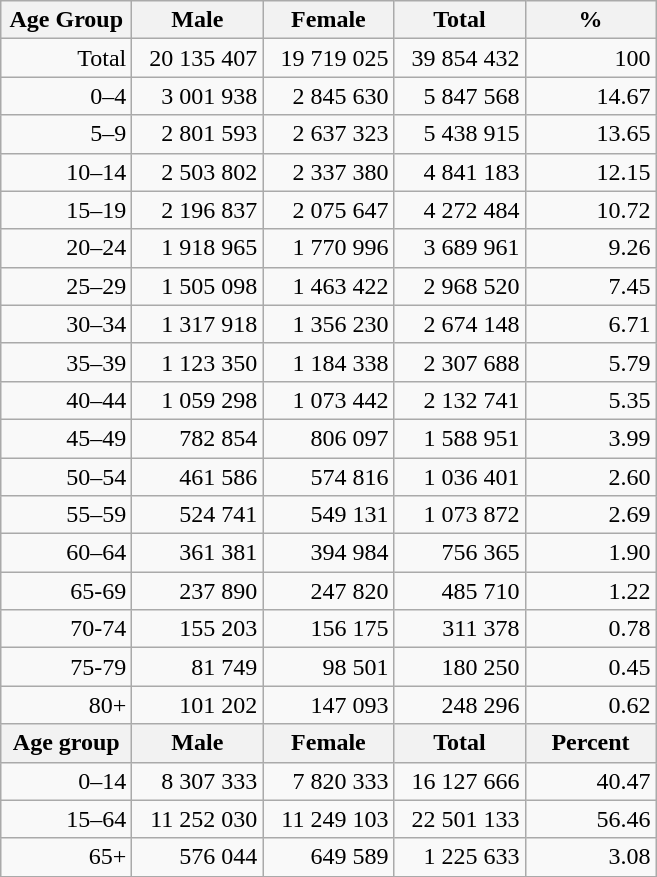<table class="wikitable">
<tr>
<th width="80pt">Age Group</th>
<th width="80pt">Male</th>
<th width="80pt">Female</th>
<th width="80pt">Total</th>
<th width="80pt">%</th>
</tr>
<tr>
<td align="right">Total</td>
<td align="right">20 135 407</td>
<td align="right">19 719 025</td>
<td align="right">39 854 432</td>
<td align="right">100</td>
</tr>
<tr>
<td align="right">0–4</td>
<td align="right">3 001 938</td>
<td align="right">2 845 630</td>
<td align="right">5 847 568</td>
<td align="right">14.67</td>
</tr>
<tr>
<td align="right">5–9</td>
<td align="right">2 801 593</td>
<td align="right">2 637 323</td>
<td align="right">5 438 915</td>
<td align="right">13.65</td>
</tr>
<tr>
<td align="right">10–14</td>
<td align="right">2 503 802</td>
<td align="right">2 337 380</td>
<td align="right">4 841 183</td>
<td align="right">12.15</td>
</tr>
<tr>
<td align="right">15–19</td>
<td align="right">2 196 837</td>
<td align="right">2 075 647</td>
<td align="right">4 272 484</td>
<td align="right">10.72</td>
</tr>
<tr>
<td align="right">20–24</td>
<td align="right">1 918 965</td>
<td align="right">1 770 996</td>
<td align="right">3 689 961</td>
<td align="right">9.26</td>
</tr>
<tr>
<td align="right">25–29</td>
<td align="right">1 505 098</td>
<td align="right">1 463 422</td>
<td align="right">2 968 520</td>
<td align="right">7.45</td>
</tr>
<tr>
<td align="right">30–34</td>
<td align="right">1 317 918</td>
<td align="right">1 356 230</td>
<td align="right">2 674 148</td>
<td align="right">6.71</td>
</tr>
<tr>
<td align="right">35–39</td>
<td align="right">1 123 350</td>
<td align="right">1 184 338</td>
<td align="right">2 307 688</td>
<td align="right">5.79</td>
</tr>
<tr>
<td align="right">40–44</td>
<td align="right">1 059 298</td>
<td align="right">1 073 442</td>
<td align="right">2 132 741</td>
<td align="right">5.35</td>
</tr>
<tr>
<td align="right">45–49</td>
<td align="right">782 854</td>
<td align="right">806 097</td>
<td align="right">1 588 951</td>
<td align="right">3.99</td>
</tr>
<tr>
<td align="right">50–54</td>
<td align="right">461 586</td>
<td align="right">574 816</td>
<td align="right">1 036 401</td>
<td align="right">2.60</td>
</tr>
<tr>
<td align="right">55–59</td>
<td align="right">524 741</td>
<td align="right">549 131</td>
<td align="right">1 073 872</td>
<td align="right">2.69</td>
</tr>
<tr>
<td align="right">60–64</td>
<td align="right">361 381</td>
<td align="right">394 984</td>
<td align="right">756 365</td>
<td align="right">1.90</td>
</tr>
<tr>
<td align="right">65-69</td>
<td align="right">237 890</td>
<td align="right">247 820</td>
<td align="right">485 710</td>
<td align="right">1.22</td>
</tr>
<tr>
<td align="right">70-74</td>
<td align="right">155 203</td>
<td align="right">156 175</td>
<td align="right">311 378</td>
<td align="right">0.78</td>
</tr>
<tr>
<td align="right">75-79</td>
<td align="right">81 749</td>
<td align="right">98 501</td>
<td align="right">180 250</td>
<td align="right">0.45</td>
</tr>
<tr>
<td align="right">80+</td>
<td align="right">101 202</td>
<td align="right">147 093</td>
<td align="right">248 296</td>
<td align="right">0.62</td>
</tr>
<tr>
<th width="50">Age group</th>
<th width="80pt">Male</th>
<th width="80">Female</th>
<th width="80">Total</th>
<th width="50">Percent</th>
</tr>
<tr>
<td align="right">0–14</td>
<td align="right">8 307 333</td>
<td align="right">7 820 333</td>
<td align="right">16 127 666</td>
<td align="right">40.47</td>
</tr>
<tr>
<td align="right">15–64</td>
<td align="right">11 252 030</td>
<td align="right">11 249 103</td>
<td align="right">22 501 133</td>
<td align="right">56.46</td>
</tr>
<tr>
<td align="right">65+</td>
<td align="right">576 044</td>
<td align="right">649 589</td>
<td align="right">1 225 633</td>
<td align="right">3.08</td>
</tr>
<tr>
</tr>
</table>
